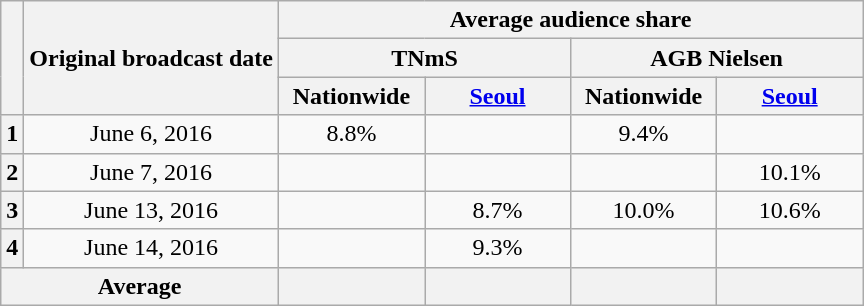<table class=wikitable style="text-align:center">
<tr>
<th rowspan="3"></th>
<th rowspan="3">Original broadcast date</th>
<th colspan="4">Average audience share</th>
</tr>
<tr>
<th colspan="2">TNmS</th>
<th colspan="2">AGB Nielsen</th>
</tr>
<tr>
<th width=90>Nationwide</th>
<th width=90><a href='#'>Seoul</a></th>
<th width=90>Nationwide</th>
<th width=90><a href='#'>Seoul</a></th>
</tr>
<tr>
<th>1</th>
<td>June 6, 2016</td>
<td>8.8% </td>
<td> </td>
<td>9.4% </td>
<td> </td>
</tr>
<tr>
<th>2</th>
<td>June 7, 2016</td>
<td> </td>
<td> </td>
<td> </td>
<td>10.1% </td>
</tr>
<tr>
<th>3</th>
<td>June 13, 2016</td>
<td> </td>
<td>8.7% </td>
<td>10.0% </td>
<td>10.6% </td>
</tr>
<tr>
<th>4</th>
<td>June 14, 2016</td>
<td> </td>
<td>9.3% </td>
<td> </td>
<td> </td>
</tr>
<tr>
<th colspan=2>Average</th>
<th></th>
<th></th>
<th></th>
<th></th>
</tr>
</table>
